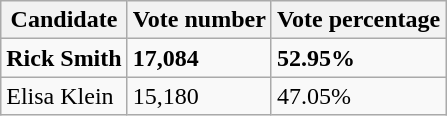<table class="wikitable">
<tr>
<th>Candidate</th>
<th>Vote number</th>
<th>Vote percentage</th>
</tr>
<tr>
<td><strong>Rick Smith</strong></td>
<td><strong>17,084</strong></td>
<td><strong>52.95%</strong></td>
</tr>
<tr>
<td>Elisa Klein</td>
<td>15,180</td>
<td>47.05%</td>
</tr>
</table>
